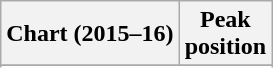<table class="wikitable sortable plainrowheaders" style="text-align:center;">
<tr>
<th>Chart (2015–16)</th>
<th>Peak <br> position</th>
</tr>
<tr>
</tr>
<tr>
</tr>
<tr>
</tr>
<tr>
</tr>
<tr>
</tr>
</table>
